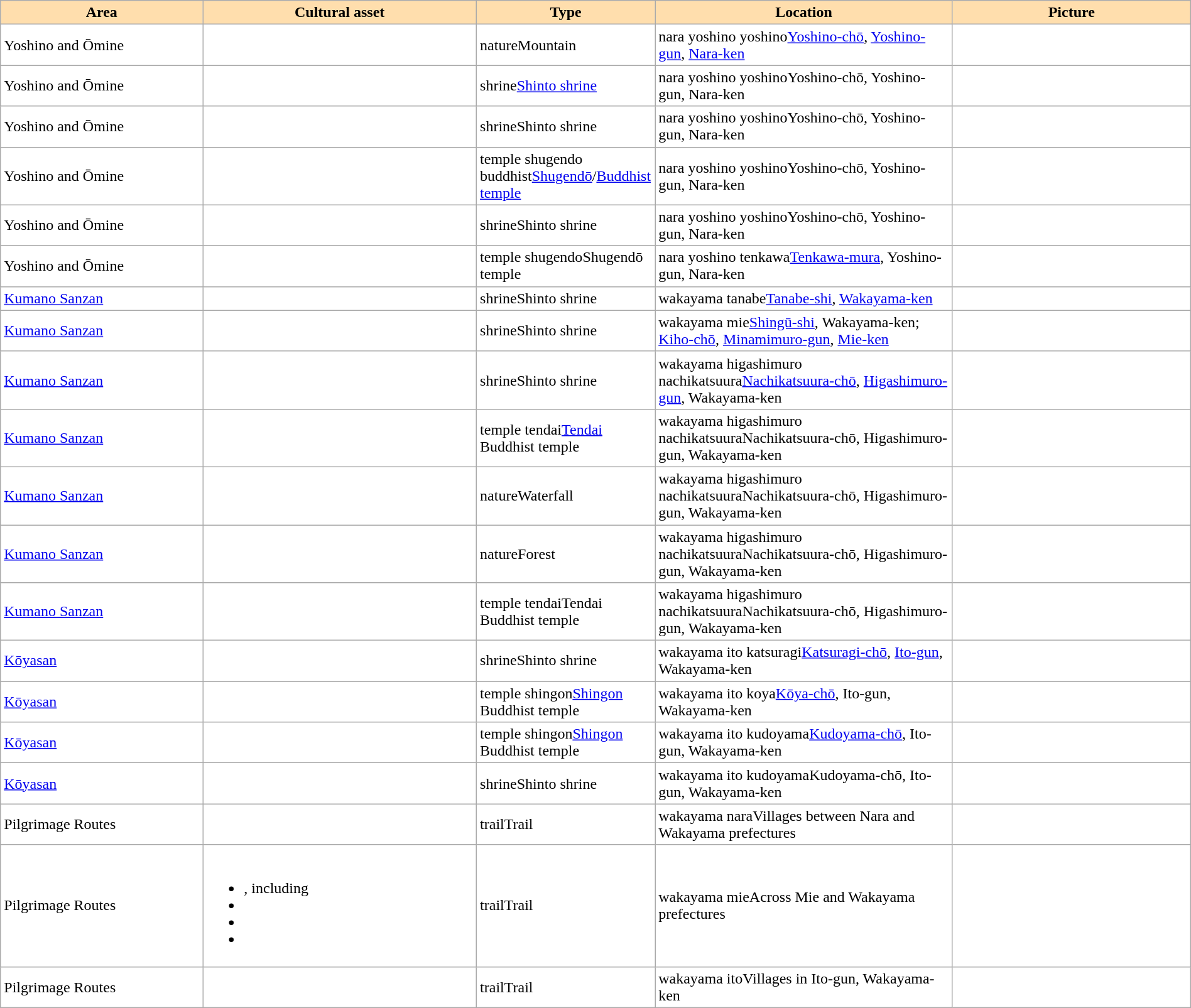<table class="wikitable sortable"  width="100%" style="background:#ffffff;">
<tr>
<th width="17%" align="left" style="background:#ffdead;">Area</th>
<th width="23%" align="left" style="background:#ffdead;">Cultural asset</th>
<th width="15%" align="left" style="background:#ffdead;">Type</th>
<th width="25%" align="left" style="background:#ffdead;">Location</th>
<th width="20%" align="left" style="background:#ffdead;" class="unsortable">Picture</th>
</tr>
<tr>
<td>Yoshino and Ōmine</td>
<td></td>
<td><span>nature</span>Mountain</td>
<td><span>nara yoshino yoshino</span><a href='#'>Yoshino-chō</a>, <a href='#'>Yoshino-gun</a>, <a href='#'>Nara-ken</a></td>
<td></td>
</tr>
<tr>
<td>Yoshino and Ōmine</td>
<td></td>
<td><span>shrine</span><a href='#'>Shinto shrine</a></td>
<td><span>nara yoshino yoshino</span>Yoshino-chō, Yoshino-gun, Nara-ken</td>
<td></td>
</tr>
<tr>
<td>Yoshino and Ōmine</td>
<td></td>
<td><span>shrine</span>Shinto shrine</td>
<td><span>nara yoshino yoshino</span>Yoshino-chō, Yoshino-gun, Nara-ken</td>
<td></td>
</tr>
<tr>
<td>Yoshino and Ōmine</td>
<td></td>
<td><span>temple shugendo buddhist</span><a href='#'>Shugendō</a>/<a href='#'>Buddhist temple</a></td>
<td><span>nara yoshino yoshino</span>Yoshino-chō, Yoshino-gun, Nara-ken</td>
<td></td>
</tr>
<tr>
<td>Yoshino and Ōmine</td>
<td></td>
<td><span>shrine</span>Shinto shrine</td>
<td><span>nara yoshino yoshino</span>Yoshino-chō, Yoshino-gun, Nara-ken</td>
<td></td>
</tr>
<tr>
<td>Yoshino and Ōmine</td>
<td></td>
<td><span>temple shugendo</span>Shugendō temple</td>
<td><span>nara yoshino tenkawa</span><a href='#'>Tenkawa-mura</a>, Yoshino-gun, Nara-ken</td>
<td></td>
</tr>
<tr>
<td><a href='#'>Kumano Sanzan</a></td>
<td></td>
<td><span>shrine</span>Shinto shrine</td>
<td><span>wakayama tanabe</span><a href='#'>Tanabe-shi</a>, <a href='#'>Wakayama-ken</a></td>
<td></td>
</tr>
<tr>
<td><a href='#'>Kumano Sanzan</a></td>
<td></td>
<td><span>shrine</span>Shinto shrine</td>
<td><span>wakayama mie</span><a href='#'>Shingū-shi</a>, Wakayama-ken;<br> <a href='#'>Kiho-chō</a>, <a href='#'>Minamimuro-gun</a>, <a href='#'>Mie-ken</a></td>
<td></td>
</tr>
<tr>
<td><a href='#'>Kumano Sanzan</a></td>
<td></td>
<td><span>shrine</span>Shinto shrine</td>
<td><span>wakayama higashimuro nachikatsuura</span><a href='#'>Nachikatsuura-chō</a>, <a href='#'>Higashimuro-gun</a>, Wakayama-ken</td>
<td></td>
</tr>
<tr>
<td><a href='#'>Kumano Sanzan</a></td>
<td></td>
<td><span>temple tendai</span><a href='#'>Tendai</a> Buddhist temple</td>
<td><span>wakayama higashimuro nachikatsuura</span>Nachikatsuura-chō, Higashimuro-gun, Wakayama-ken</td>
<td></td>
</tr>
<tr>
<td><a href='#'>Kumano Sanzan</a></td>
<td></td>
<td><span>nature</span>Waterfall</td>
<td><span>wakayama higashimuro nachikatsuura</span>Nachikatsuura-chō, Higashimuro-gun, Wakayama-ken</td>
<td></td>
</tr>
<tr>
<td><a href='#'>Kumano Sanzan</a></td>
<td></td>
<td><span>nature</span>Forest</td>
<td><span>wakayama higashimuro nachikatsuura</span>Nachikatsuura-chō, Higashimuro-gun, Wakayama-ken</td>
<td></td>
</tr>
<tr>
<td><a href='#'>Kumano Sanzan</a></td>
<td></td>
<td><span>temple tendai</span>Tendai Buddhist temple</td>
<td><span>wakayama higashimuro nachikatsuura</span>Nachikatsuura-chō, Higashimuro-gun, Wakayama-ken</td>
<td></td>
</tr>
<tr>
<td><a href='#'>Kōyasan</a></td>
<td></td>
<td><span>shrine</span>Shinto shrine</td>
<td><span>wakayama ito katsuragi</span><a href='#'>Katsuragi-chō</a>, <a href='#'>Ito-gun</a>, Wakayama-ken</td>
<td></td>
</tr>
<tr>
<td><a href='#'>Kōyasan</a></td>
<td></td>
<td><span>temple shingon</span><a href='#'>Shingon</a> Buddhist temple</td>
<td><span>wakayama ito koya</span><a href='#'>Kōya-chō</a>, Ito-gun, Wakayama-ken</td>
<td></td>
</tr>
<tr>
<td><a href='#'>Kōyasan</a></td>
<td></td>
<td><span>temple shingon</span><a href='#'>Shingon</a> Buddhist temple</td>
<td><span>wakayama ito kudoyama</span><a href='#'>Kudoyama-chō</a>, Ito-gun, Wakayama-ken</td>
<td></td>
</tr>
<tr>
<td><a href='#'>Kōyasan</a></td>
<td></td>
<td><span>shrine</span>Shinto shrine</td>
<td><span>wakayama ito kudoyama</span>Kudoyama-chō, Ito-gun, Wakayama-ken</td>
<td></td>
</tr>
<tr>
<td>Pilgrimage Routes</td>
<td></td>
<td><span>trail</span>Trail</td>
<td><span>wakayama nara</span>Villages between Nara and Wakayama prefectures</td>
<td></td>
</tr>
<tr>
<td>Pilgrimage Routes</td>
<td><br><ul><li>, including </li><li></li><li></li><li></li></ul></td>
<td><span>trail</span>Trail</td>
<td><span>wakayama mie</span>Across Mie and Wakayama prefectures</td>
<td></td>
</tr>
<tr>
<td>Pilgrimage Routes</td>
<td></td>
<td><span>trail</span>Trail</td>
<td><span>wakayama ito</span>Villages in Ito-gun, Wakayama-ken</td>
<td></td>
</tr>
</table>
